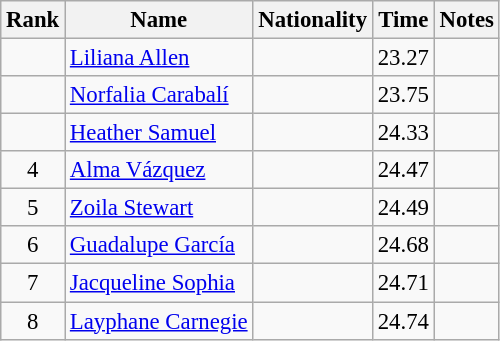<table class="wikitable sortable" style="text-align:center;font-size:95%">
<tr>
<th>Rank</th>
<th>Name</th>
<th>Nationality</th>
<th>Time</th>
<th>Notes</th>
</tr>
<tr>
<td></td>
<td align=left><a href='#'>Liliana Allen</a></td>
<td align=left></td>
<td>23.27</td>
<td></td>
</tr>
<tr>
<td></td>
<td align=left><a href='#'>Norfalia Carabalí</a></td>
<td align=left></td>
<td>23.75</td>
<td></td>
</tr>
<tr>
<td></td>
<td align=left><a href='#'>Heather Samuel</a></td>
<td align=left></td>
<td>24.33</td>
<td></td>
</tr>
<tr>
<td>4</td>
<td align=left><a href='#'>Alma Vázquez</a></td>
<td align=left></td>
<td>24.47</td>
<td></td>
</tr>
<tr>
<td>5</td>
<td align=left><a href='#'>Zoila Stewart</a></td>
<td align=left></td>
<td>24.49</td>
<td></td>
</tr>
<tr>
<td>6</td>
<td align=left><a href='#'>Guadalupe García</a></td>
<td align=left></td>
<td>24.68</td>
<td></td>
</tr>
<tr>
<td>7</td>
<td align=left><a href='#'>Jacqueline Sophia</a></td>
<td align=left></td>
<td>24.71</td>
<td></td>
</tr>
<tr>
<td>8</td>
<td align=left><a href='#'>Layphane Carnegie</a></td>
<td align=left></td>
<td>24.74</td>
<td></td>
</tr>
</table>
